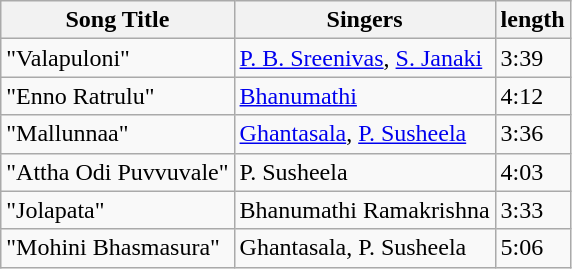<table class="wikitable">
<tr>
<th>Song Title</th>
<th>Singers</th>
<th>length</th>
</tr>
<tr>
<td>"Valapuloni"</td>
<td><a href='#'>P. B. Sreenivas</a>, <a href='#'>S. Janaki</a></td>
<td>3:39</td>
</tr>
<tr>
<td>"Enno Ratrulu"</td>
<td><a href='#'>Bhanumathi</a></td>
<td>4:12</td>
</tr>
<tr>
<td>"Mallunnaa"</td>
<td><a href='#'>Ghantasala</a>, <a href='#'>P. Susheela</a></td>
<td>3:36</td>
</tr>
<tr>
<td>"Attha Odi Puvvuvale"</td>
<td>P. Susheela</td>
<td>4:03</td>
</tr>
<tr>
<td>"Jolapata"</td>
<td>Bhanumathi Ramakrishna</td>
<td>3:33</td>
</tr>
<tr>
<td>"Mohini Bhasmasura"</td>
<td>Ghantasala, P. Susheela</td>
<td>5:06</td>
</tr>
</table>
